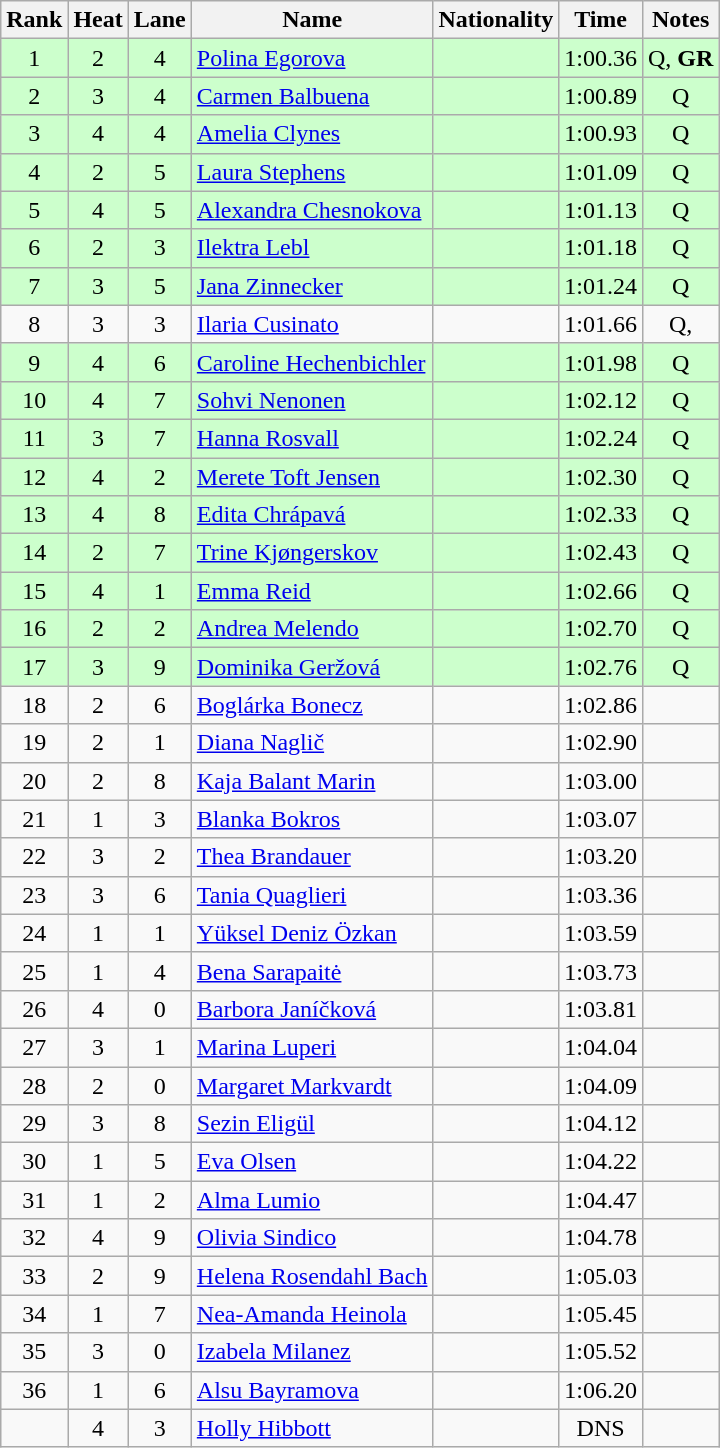<table class="wikitable sortable" style="text-align:center">
<tr>
<th>Rank</th>
<th>Heat</th>
<th>Lane</th>
<th>Name</th>
<th>Nationality</th>
<th>Time</th>
<th>Notes</th>
</tr>
<tr bgcolor=ccffcc>
<td>1</td>
<td>2</td>
<td>4</td>
<td align=left><a href='#'>Polina Egorova</a></td>
<td align=left></td>
<td>1:00.36</td>
<td>Q, <strong>GR</strong></td>
</tr>
<tr bgcolor=ccffcc>
<td>2</td>
<td>3</td>
<td>4</td>
<td align=left><a href='#'>Carmen Balbuena</a></td>
<td align=left></td>
<td>1:00.89</td>
<td>Q</td>
</tr>
<tr bgcolor=ccffcc>
<td>3</td>
<td>4</td>
<td>4</td>
<td align=left><a href='#'>Amelia Clynes</a></td>
<td align=left></td>
<td>1:00.93</td>
<td>Q</td>
</tr>
<tr bgcolor=ccffcc>
<td>4</td>
<td>2</td>
<td>5</td>
<td align=left><a href='#'>Laura Stephens</a></td>
<td align=left></td>
<td>1:01.09</td>
<td>Q</td>
</tr>
<tr bgcolor=ccffcc>
<td>5</td>
<td>4</td>
<td>5</td>
<td align=left><a href='#'>Alexandra Chesnokova</a></td>
<td align=left></td>
<td>1:01.13</td>
<td>Q</td>
</tr>
<tr bgcolor=ccffcc>
<td>6</td>
<td>2</td>
<td>3</td>
<td align=left><a href='#'>Ilektra Lebl</a></td>
<td align=left></td>
<td>1:01.18</td>
<td>Q</td>
</tr>
<tr bgcolor=ccffcc>
<td>7</td>
<td>3</td>
<td>5</td>
<td align=left><a href='#'>Jana Zinnecker</a></td>
<td align=left></td>
<td>1:01.24</td>
<td>Q</td>
</tr>
<tr>
<td>8</td>
<td>3</td>
<td>3</td>
<td align=left><a href='#'>Ilaria Cusinato</a></td>
<td align=left></td>
<td>1:01.66</td>
<td>Q, </td>
</tr>
<tr bgcolor=ccffcc>
<td>9</td>
<td>4</td>
<td>6</td>
<td align=left><a href='#'>Caroline Hechenbichler</a></td>
<td align=left></td>
<td>1:01.98</td>
<td>Q</td>
</tr>
<tr bgcolor=ccffcc>
<td>10</td>
<td>4</td>
<td>7</td>
<td align=left><a href='#'>Sohvi Nenonen</a></td>
<td align=left></td>
<td>1:02.12</td>
<td>Q</td>
</tr>
<tr bgcolor=ccffcc>
<td>11</td>
<td>3</td>
<td>7</td>
<td align=left><a href='#'>Hanna Rosvall</a></td>
<td align=left></td>
<td>1:02.24</td>
<td>Q</td>
</tr>
<tr bgcolor=ccffcc>
<td>12</td>
<td>4</td>
<td>2</td>
<td align=left><a href='#'>Merete Toft Jensen</a></td>
<td align=left></td>
<td>1:02.30</td>
<td>Q</td>
</tr>
<tr bgcolor=ccffcc>
<td>13</td>
<td>4</td>
<td>8</td>
<td align=left><a href='#'>Edita Chrápavá</a></td>
<td align=left></td>
<td>1:02.33</td>
<td>Q</td>
</tr>
<tr bgcolor=ccffcc>
<td>14</td>
<td>2</td>
<td>7</td>
<td align=left><a href='#'>Trine Kjøngerskov</a></td>
<td align=left></td>
<td>1:02.43</td>
<td>Q</td>
</tr>
<tr bgcolor=ccffcc>
<td>15</td>
<td>4</td>
<td>1</td>
<td align=left><a href='#'>Emma Reid</a></td>
<td align=left></td>
<td>1:02.66</td>
<td>Q</td>
</tr>
<tr bgcolor=ccffcc>
<td>16</td>
<td>2</td>
<td>2</td>
<td align=left><a href='#'>Andrea Melendo</a></td>
<td align=left></td>
<td>1:02.70</td>
<td>Q</td>
</tr>
<tr bgcolor=ccffcc>
<td>17</td>
<td>3</td>
<td>9</td>
<td align=left><a href='#'>Dominika Geržová</a></td>
<td align=left></td>
<td>1:02.76</td>
<td>Q</td>
</tr>
<tr>
<td>18</td>
<td>2</td>
<td>6</td>
<td align=left><a href='#'>Boglárka Bonecz</a></td>
<td align=left></td>
<td>1:02.86</td>
<td></td>
</tr>
<tr>
<td>19</td>
<td>2</td>
<td>1</td>
<td align=left><a href='#'>Diana Naglič</a></td>
<td align=left></td>
<td>1:02.90</td>
<td></td>
</tr>
<tr>
<td>20</td>
<td>2</td>
<td>8</td>
<td align=left><a href='#'>Kaja Balant Marin</a></td>
<td align=left></td>
<td>1:03.00</td>
<td></td>
</tr>
<tr>
<td>21</td>
<td>1</td>
<td>3</td>
<td align=left><a href='#'>Blanka Bokros</a></td>
<td align=left></td>
<td>1:03.07</td>
<td></td>
</tr>
<tr>
<td>22</td>
<td>3</td>
<td>2</td>
<td align=left><a href='#'>Thea Brandauer</a></td>
<td align=left></td>
<td>1:03.20</td>
<td></td>
</tr>
<tr>
<td>23</td>
<td>3</td>
<td>6</td>
<td align=left><a href='#'>Tania Quaglieri</a></td>
<td align=left></td>
<td>1:03.36</td>
<td></td>
</tr>
<tr>
<td>24</td>
<td>1</td>
<td>1</td>
<td align=left><a href='#'>Yüksel Deniz Özkan</a></td>
<td align=left></td>
<td>1:03.59</td>
<td></td>
</tr>
<tr>
<td>25</td>
<td>1</td>
<td>4</td>
<td align=left><a href='#'>Bena Sarapaitė</a></td>
<td align=left></td>
<td>1:03.73</td>
<td></td>
</tr>
<tr>
<td>26</td>
<td>4</td>
<td>0</td>
<td align=left><a href='#'>Barbora Janíčková</a></td>
<td align=left></td>
<td>1:03.81</td>
<td></td>
</tr>
<tr>
<td>27</td>
<td>3</td>
<td>1</td>
<td align=left><a href='#'>Marina Luperi</a></td>
<td align=left></td>
<td>1:04.04</td>
<td></td>
</tr>
<tr>
<td>28</td>
<td>2</td>
<td>0</td>
<td align=left><a href='#'>Margaret Markvardt</a></td>
<td align=left></td>
<td>1:04.09</td>
<td></td>
</tr>
<tr>
<td>29</td>
<td>3</td>
<td>8</td>
<td align=left><a href='#'>Sezin Eligül</a></td>
<td align=left></td>
<td>1:04.12</td>
<td></td>
</tr>
<tr>
<td>30</td>
<td>1</td>
<td>5</td>
<td align=left><a href='#'>Eva Olsen</a></td>
<td align=left></td>
<td>1:04.22</td>
<td></td>
</tr>
<tr>
<td>31</td>
<td>1</td>
<td>2</td>
<td align=left><a href='#'>Alma Lumio</a></td>
<td align=left></td>
<td>1:04.47</td>
<td></td>
</tr>
<tr>
<td>32</td>
<td>4</td>
<td>9</td>
<td align=left><a href='#'>Olivia Sindico</a></td>
<td align=left></td>
<td>1:04.78</td>
<td></td>
</tr>
<tr>
<td>33</td>
<td>2</td>
<td>9</td>
<td align=left><a href='#'>Helena Rosendahl Bach</a></td>
<td align=left></td>
<td>1:05.03</td>
<td></td>
</tr>
<tr>
<td>34</td>
<td>1</td>
<td>7</td>
<td align=left><a href='#'>Nea-Amanda Heinola</a></td>
<td align=left></td>
<td>1:05.45</td>
<td></td>
</tr>
<tr>
<td>35</td>
<td>3</td>
<td>0</td>
<td align=left><a href='#'>Izabela Milanez</a></td>
<td align=left></td>
<td>1:05.52</td>
<td></td>
</tr>
<tr>
<td>36</td>
<td>1</td>
<td>6</td>
<td align=left><a href='#'>Alsu Bayramova</a></td>
<td align=left></td>
<td>1:06.20</td>
<td></td>
</tr>
<tr>
<td></td>
<td>4</td>
<td>3</td>
<td align=left><a href='#'>Holly Hibbott</a></td>
<td align=left></td>
<td>DNS</td>
<td></td>
</tr>
</table>
